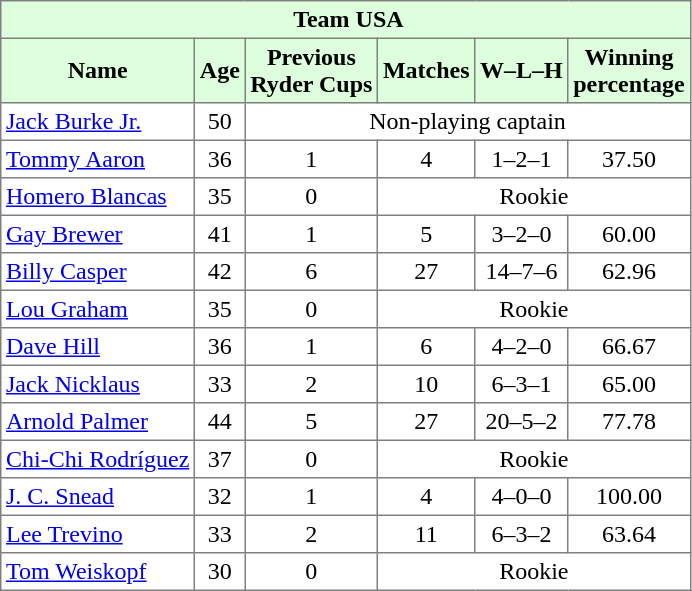<table border="1" cellpadding="3" style="border-collapse: collapse;text-align:center">
<tr style="background:#dfd;">
<td colspan="6"> <strong>Team USA</strong></td>
</tr>
<tr style="background:#dfd;">
<th>Name</th>
<th>Age</th>
<th>Previous<br>Ryder Cups</th>
<th>Matches</th>
<th>W–L–H</th>
<th>Winning<br>percentage</th>
</tr>
<tr>
<td align=left><a href='#'>Jack Burke Jr.</a></td>
<td>50</td>
<td colspan="4">Non-playing captain</td>
</tr>
<tr>
<td align=left><a href='#'>Tommy Aaron</a></td>
<td>36</td>
<td>1</td>
<td>4</td>
<td>1–2–1</td>
<td>37.50</td>
</tr>
<tr>
<td align=left><a href='#'>Homero Blancas</a></td>
<td>35</td>
<td>0</td>
<td colspan="3">Rookie</td>
</tr>
<tr>
<td align=left><a href='#'>Gay Brewer</a></td>
<td>41</td>
<td>1</td>
<td>5</td>
<td>3–2–0</td>
<td>60.00</td>
</tr>
<tr>
<td align=left><a href='#'>Billy Casper</a></td>
<td>42</td>
<td>6</td>
<td>27</td>
<td>14–7–6</td>
<td>62.96</td>
</tr>
<tr>
<td align=left><a href='#'>Lou Graham</a></td>
<td>35</td>
<td>0</td>
<td colspan="3">Rookie</td>
</tr>
<tr>
<td align=left><a href='#'>Dave Hill</a></td>
<td>36</td>
<td>1</td>
<td>6</td>
<td>4–2–0</td>
<td>66.67</td>
</tr>
<tr>
<td align=left><a href='#'>Jack Nicklaus</a></td>
<td>33</td>
<td>2</td>
<td>10</td>
<td>6–3–1</td>
<td>65.00</td>
</tr>
<tr>
<td align=left><a href='#'>Arnold Palmer</a></td>
<td>44</td>
<td>5</td>
<td>27</td>
<td>20–5–2</td>
<td>77.78</td>
</tr>
<tr>
<td align=left><a href='#'>Chi-Chi Rodríguez</a></td>
<td>37</td>
<td>0</td>
<td colspan="3">Rookie</td>
</tr>
<tr>
<td align=left><a href='#'>J. C. Snead</a></td>
<td>32</td>
<td>1</td>
<td>4</td>
<td>4–0–0</td>
<td>100.00</td>
</tr>
<tr>
<td align=left><a href='#'>Lee Trevino</a></td>
<td>33</td>
<td>2</td>
<td>11</td>
<td>6–3–2</td>
<td>63.64</td>
</tr>
<tr>
<td align=left><a href='#'>Tom Weiskopf</a></td>
<td>30</td>
<td>0</td>
<td colspan="3">Rookie</td>
</tr>
</table>
